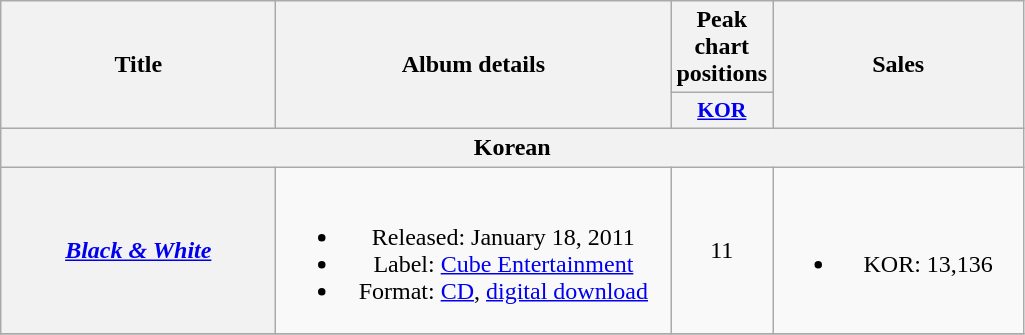<table class="wikitable plainrowheaders" style="text-align:center;">
<tr>
<th scope="col" rowspan="2" style="width:11em;">Title</th>
<th scope="col" rowspan="2" style="width:16em;">Album details</th>
<th scope="col" colspan="1">Peak chart positions</th>
<th scope="col" rowspan="2" style="width:10em;">Sales</th>
</tr>
<tr>
<th scope="col" style="width:2.5em;font-size:90%;"><a href='#'>KOR</a><br></th>
</tr>
<tr>
<th colspan="4">Korean</th>
</tr>
<tr>
<th scope="row"><em><a href='#'>Black & White</a></em></th>
<td><br><ul><li>Released: January 18, 2011</li><li>Label: <a href='#'>Cube Entertainment</a></li><li>Format: <a href='#'>CD</a>, <a href='#'>digital download</a></li></ul></td>
<td>11</td>
<td><br><ul><li>KOR: 13,136</li></ul></td>
</tr>
<tr>
</tr>
</table>
